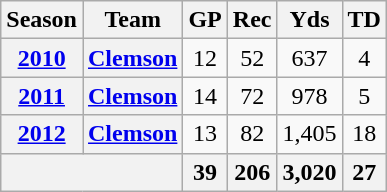<table class="wikitable" style="text-align:center;">
<tr>
<th>Season</th>
<th>Team</th>
<th>GP</th>
<th>Rec</th>
<th>Yds</th>
<th>TD</th>
</tr>
<tr>
<th><a href='#'>2010</a></th>
<th><a href='#'>Clemson</a></th>
<td>12</td>
<td>52</td>
<td>637</td>
<td>4</td>
</tr>
<tr>
<th><a href='#'>2011</a></th>
<th><a href='#'>Clemson</a></th>
<td>14</td>
<td>72</td>
<td>978</td>
<td>5</td>
</tr>
<tr>
<th><a href='#'>2012</a></th>
<th><a href='#'>Clemson</a></th>
<td>13</td>
<td>82</td>
<td>1,405</td>
<td>18</td>
</tr>
<tr>
<th colspan="2"></th>
<th>39</th>
<th>206</th>
<th>3,020</th>
<th>27</th>
</tr>
</table>
